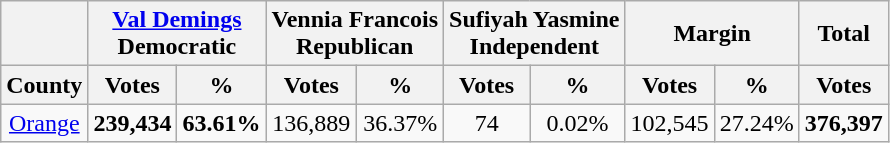<table class="wikitable sortable" style="text-align:center">
<tr>
<th></th>
<th style="text-align:center;" colspan="2"><a href='#'>Val Demings</a><br>Democratic</th>
<th style="text-align:center;" colspan="2">Vennia Francois<br>Republican</th>
<th style="text-align:center;" colspan="2">Sufiyah Yasmine<br>Independent</th>
<th style="text-align:center;" colspan="2">Margin</th>
<th style="text-align:center;">Total</th>
</tr>
<tr>
<th align=center>County</th>
<th style="text-align:center;" data-sort-type="number">Votes</th>
<th style="text-align:center;" data-sort-type="number">%</th>
<th style="text-align:center;" data-sort-type="number">Votes</th>
<th style="text-align:center;" data-sort-type="number">%</th>
<th style="text-align:center;" data-sort-type="number">Votes</th>
<th style="text-align:center;" data-sort-type="number">%</th>
<th style="text-align:center;" data-sort-type="number">Votes</th>
<th style="text-align:center;" data-sort-type="number">%</th>
<th style="text-align:center;" data-sort-type="number">Votes</th>
</tr>
<tr>
<td align=center><a href='#'>Orange</a></td>
<td><strong>239,434</strong></td>
<td><strong>63.61%</strong></td>
<td>136,889</td>
<td>36.37%</td>
<td>74</td>
<td>0.02%</td>
<td>102,545</td>
<td>27.24%</td>
<td><strong>376,397</strong></td>
</tr>
</table>
